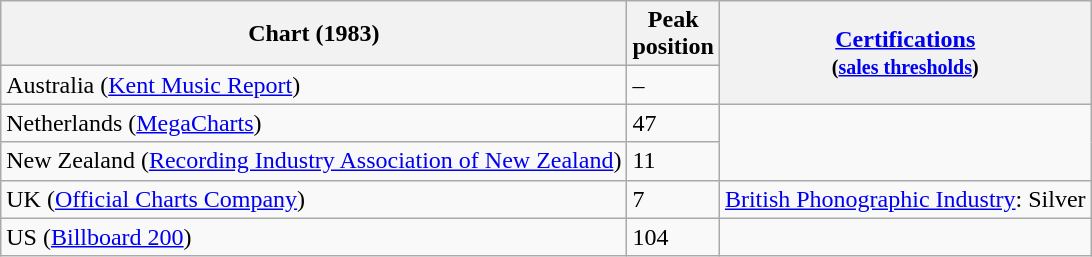<table class="wikitable sortable plainrowheaders">
<tr>
<th scope="col">Chart (1983)</th>
<th scope="col">Peak<br>position</th>
<th rowspan="2"><a href='#'>Certifications</a><br><small>(<a href='#'>sales thresholds</a>)</small></th>
</tr>
<tr>
<td>Australia (<a href='#'>Kent Music Report</a>)</td>
<td>–</td>
</tr>
<tr>
<td>Netherlands (<a href='#'>MegaCharts</a>)</td>
<td>47</td>
</tr>
<tr>
<td>New Zealand (<a href='#'>Recording Industry Association of New Zealand</a>)</td>
<td>11</td>
</tr>
<tr>
<td>UK (<a href='#'>Official Charts Company</a>)</td>
<td>7</td>
<td><a href='#'>British Phonographic Industry</a>: Silver</td>
</tr>
<tr>
<td>US (<a href='#'>Billboard 200</a>)</td>
<td>104</td>
</tr>
</table>
